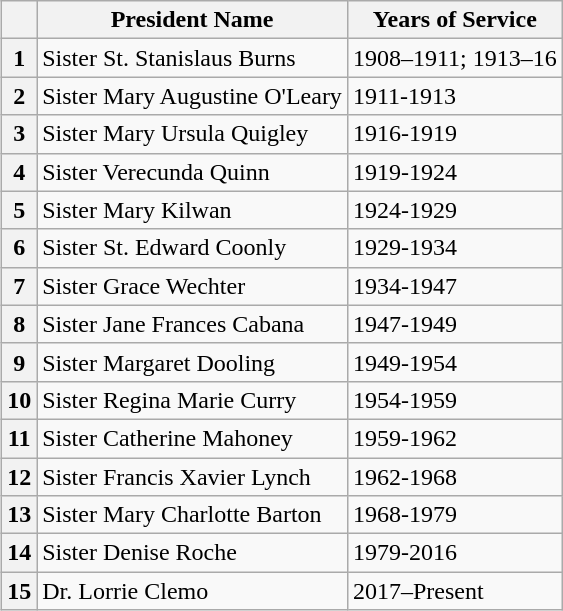<table style="text-align:left; float:right; margin-left:2em; margin:right;"  class="wikitable">
<tr>
<th></th>
<th>President Name</th>
<th>Years of Service</th>
</tr>
<tr>
<th>1</th>
<td>Sister St. Stanislaus Burns</td>
<td>1908–1911; 1913–16</td>
</tr>
<tr>
<th>2</th>
<td>Sister Mary Augustine O'Leary</td>
<td>1911-1913</td>
</tr>
<tr>
<th>3</th>
<td>Sister Mary Ursula Quigley</td>
<td>1916-1919</td>
</tr>
<tr>
<th>4</th>
<td>Sister Verecunda Quinn</td>
<td>1919-1924</td>
</tr>
<tr>
<th>5</th>
<td>Sister Mary Kilwan</td>
<td>1924-1929</td>
</tr>
<tr>
<th>6</th>
<td>Sister St. Edward Coonly</td>
<td>1929-1934</td>
</tr>
<tr>
<th>7</th>
<td>Sister Grace Wechter</td>
<td>1934-1947</td>
</tr>
<tr>
<th>8</th>
<td>Sister Jane Frances Cabana</td>
<td>1947-1949</td>
</tr>
<tr>
<th>9</th>
<td>Sister Margaret Dooling</td>
<td>1949-1954</td>
</tr>
<tr>
<th>10</th>
<td>Sister Regina Marie Curry</td>
<td>1954-1959</td>
</tr>
<tr>
<th>11</th>
<td>Sister Catherine Mahoney</td>
<td>1959-1962</td>
</tr>
<tr>
<th>12</th>
<td>Sister Francis Xavier Lynch</td>
<td>1962-1968</td>
</tr>
<tr>
<th>13</th>
<td>Sister Mary Charlotte Barton</td>
<td>1968-1979</td>
</tr>
<tr>
<th>14</th>
<td>Sister Denise Roche</td>
<td>1979-2016</td>
</tr>
<tr>
<th>15</th>
<td>Dr. Lorrie Clemo</td>
<td>2017–Present</td>
</tr>
</table>
